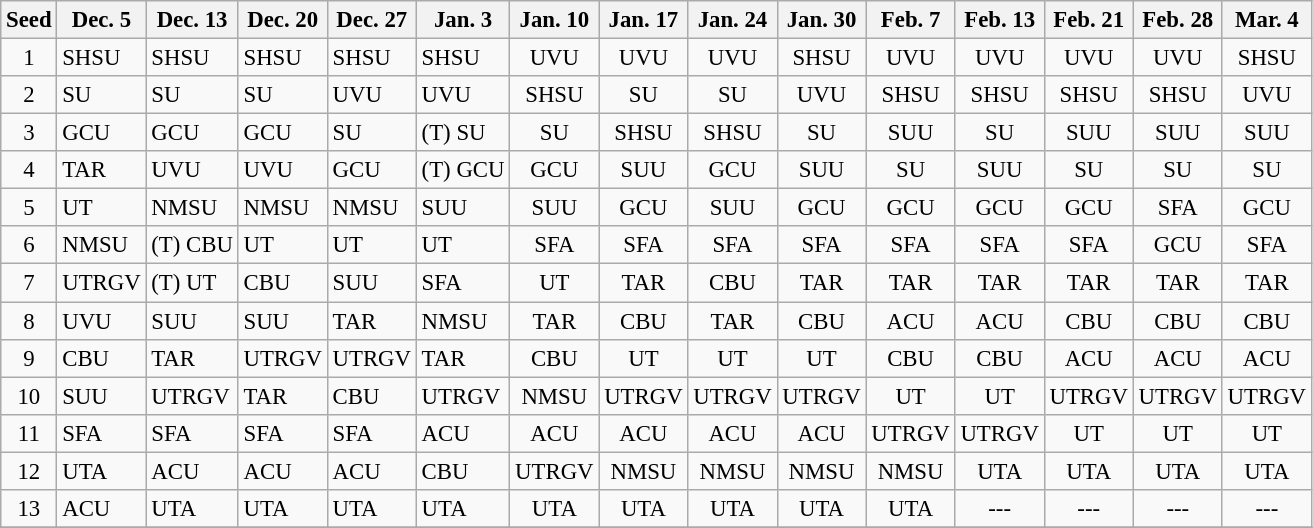<table class="wikitable" style="white-space:nowrap; font-size:95%;text-align:center">
<tr>
<th>Seed</th>
<th>Dec. 5</th>
<th>Dec. 13</th>
<th>Dec. 20</th>
<th>Dec. 27</th>
<th>Jan. 3</th>
<th>Jan. 10</th>
<th>Jan. 17</th>
<th>Jan. 24</th>
<th>Jan. 30</th>
<th>Feb. 7</th>
<th>Feb. 13</th>
<th>Feb. 21</th>
<th>Feb. 28</th>
<th>Mar. 4</th>
</tr>
<tr>
<td>1</td>
<td align=left>SHSU</td>
<td align=left>SHSU</td>
<td align=left>SHSU</td>
<td align=left>SHSU</td>
<td align=left>SHSU</td>
<td>UVU</td>
<td>UVU</td>
<td>UVU</td>
<td>SHSU</td>
<td>UVU</td>
<td>UVU</td>
<td>UVU</td>
<td>UVU</td>
<td>SHSU</td>
</tr>
<tr>
<td>2</td>
<td align=left>SU</td>
<td align=left>SU</td>
<td align=left>SU</td>
<td align=left>UVU</td>
<td align=left>UVU</td>
<td>SHSU</td>
<td>SU</td>
<td>SU</td>
<td>UVU</td>
<td>SHSU</td>
<td>SHSU</td>
<td>SHSU</td>
<td>SHSU</td>
<td>UVU</td>
</tr>
<tr>
<td>3</td>
<td align=left>GCU</td>
<td align=left>GCU</td>
<td align=left>GCU</td>
<td align=left>SU</td>
<td align=left>(T) SU</td>
<td>SU</td>
<td>SHSU</td>
<td>SHSU</td>
<td>SU</td>
<td>SUU</td>
<td>SU</td>
<td>SUU</td>
<td>SUU</td>
<td>SUU</td>
</tr>
<tr>
<td>4</td>
<td align=left>TAR</td>
<td align=left>UVU</td>
<td align=left>UVU</td>
<td align=left>GCU</td>
<td align=left>(T) GCU</td>
<td>GCU</td>
<td>SUU</td>
<td>GCU</td>
<td>SUU</td>
<td>SU</td>
<td>SUU</td>
<td>SU</td>
<td>SU</td>
<td>SU</td>
</tr>
<tr>
<td>5</td>
<td align=left>UT</td>
<td align=left>NMSU</td>
<td align=left>NMSU</td>
<td align=left>NMSU</td>
<td align=left>SUU</td>
<td>SUU</td>
<td>GCU</td>
<td>SUU</td>
<td>GCU</td>
<td>GCU</td>
<td>GCU</td>
<td>GCU</td>
<td>SFA</td>
<td>GCU</td>
</tr>
<tr>
<td>6</td>
<td align=left>NMSU</td>
<td align=left>(T) CBU</td>
<td align=left>UT</td>
<td align=left>UT</td>
<td align=left>UT</td>
<td>SFA</td>
<td>SFA</td>
<td>SFA</td>
<td>SFA</td>
<td>SFA</td>
<td>SFA</td>
<td>SFA</td>
<td>GCU</td>
<td>SFA</td>
</tr>
<tr>
<td>7</td>
<td align=left>UTRGV</td>
<td align=left>(T) UT</td>
<td align=left>CBU</td>
<td align=left>SUU</td>
<td align=left>SFA</td>
<td>UT</td>
<td>TAR</td>
<td>CBU</td>
<td>TAR</td>
<td>TAR</td>
<td>TAR</td>
<td>TAR</td>
<td>TAR</td>
<td>TAR</td>
</tr>
<tr>
<td>8</td>
<td align=left>UVU</td>
<td align=left>SUU</td>
<td align=left>SUU</td>
<td align=left>TAR</td>
<td align=left>NMSU</td>
<td>TAR</td>
<td>CBU</td>
<td>TAR</td>
<td>CBU</td>
<td>ACU</td>
<td>ACU</td>
<td>CBU</td>
<td>CBU</td>
<td>CBU</td>
</tr>
<tr>
<td>9</td>
<td align=left>CBU</td>
<td align=left>TAR</td>
<td align=left>UTRGV</td>
<td align=left>UTRGV</td>
<td align=left>TAR</td>
<td>CBU</td>
<td>UT</td>
<td>UT</td>
<td>UT</td>
<td>CBU</td>
<td>CBU</td>
<td>ACU</td>
<td>ACU</td>
<td>ACU</td>
</tr>
<tr>
<td>10</td>
<td align=left>SUU</td>
<td align=left>UTRGV</td>
<td align=left>TAR</td>
<td align=left>CBU</td>
<td align=left>UTRGV</td>
<td>NMSU</td>
<td>UTRGV</td>
<td>UTRGV</td>
<td>UTRGV</td>
<td>UT</td>
<td>UT</td>
<td>UTRGV</td>
<td>UTRGV</td>
<td>UTRGV</td>
</tr>
<tr>
<td>11</td>
<td align=left>SFA</td>
<td align=left>SFA</td>
<td align=left>SFA</td>
<td align=left>SFA</td>
<td align=left>ACU</td>
<td>ACU</td>
<td>ACU</td>
<td>ACU</td>
<td>ACU</td>
<td>UTRGV</td>
<td>UTRGV</td>
<td>UT</td>
<td>UT</td>
<td>UT</td>
</tr>
<tr>
<td>12</td>
<td align=left>UTA</td>
<td align=left>ACU</td>
<td align=left>ACU</td>
<td align=left>ACU</td>
<td align=left>CBU</td>
<td>UTRGV</td>
<td>NMSU</td>
<td>NMSU</td>
<td>NMSU</td>
<td>NMSU</td>
<td>UTA</td>
<td>UTA</td>
<td>UTA</td>
<td>UTA</td>
</tr>
<tr>
<td>13</td>
<td align=left>ACU</td>
<td align=left>UTA</td>
<td align=left>UTA</td>
<td align=left>UTA</td>
<td align=left>UTA</td>
<td>UTA</td>
<td>UTA</td>
<td>UTA</td>
<td>UTA</td>
<td>UTA</td>
<td>---</td>
<td>---</td>
<td>---</td>
<td>---</td>
</tr>
<tr>
</tr>
</table>
